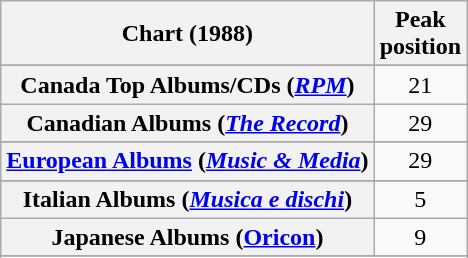<table class="wikitable sortable plainrowheaders" style="text-align:center">
<tr>
<th scope="col">Chart (1988)</th>
<th scope="col">Peak<br>position</th>
</tr>
<tr>
</tr>
<tr>
<th scope="row">Canada Top Albums/CDs (<em><a href='#'>RPM</a></em>)</th>
<td>21</td>
</tr>
<tr>
<th scope="row">Canadian Albums (<em><a href='#'>The Record</a></em>)</th>
<td>29</td>
</tr>
<tr>
</tr>
<tr>
<th scope="row"><a href='#'>European Albums</a> (<em><a href='#'>Music & Media</a></em>)</th>
<td>29</td>
</tr>
<tr>
</tr>
<tr>
<th scope="row">Italian Albums (<em><a href='#'>Musica e dischi</a></em>)</th>
<td>5</td>
</tr>
<tr>
<th scope="row">Japanese Albums (<a href='#'>Oricon</a>)</th>
<td>9</td>
</tr>
<tr>
</tr>
<tr>
</tr>
<tr>
</tr>
<tr>
</tr>
<tr>
</tr>
</table>
